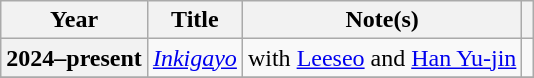<table class="wikitable plainrowheaders sortable">
<tr>
<th scope="col">Year</th>
<th scope="col">Title</th>
<th scope="col">Note(s)</th>
<th scope="col" class="unsortable"></th>
</tr>
<tr>
<th scope="row">2024–present</th>
<td><em><a href='#'>Inkigayo</a></em></td>
<td>with <a href='#'>Leeseo</a> and <a href='#'>Han Yu-jin</a></td>
<td style="text-align:center"></td>
</tr>
<tr>
</tr>
</table>
